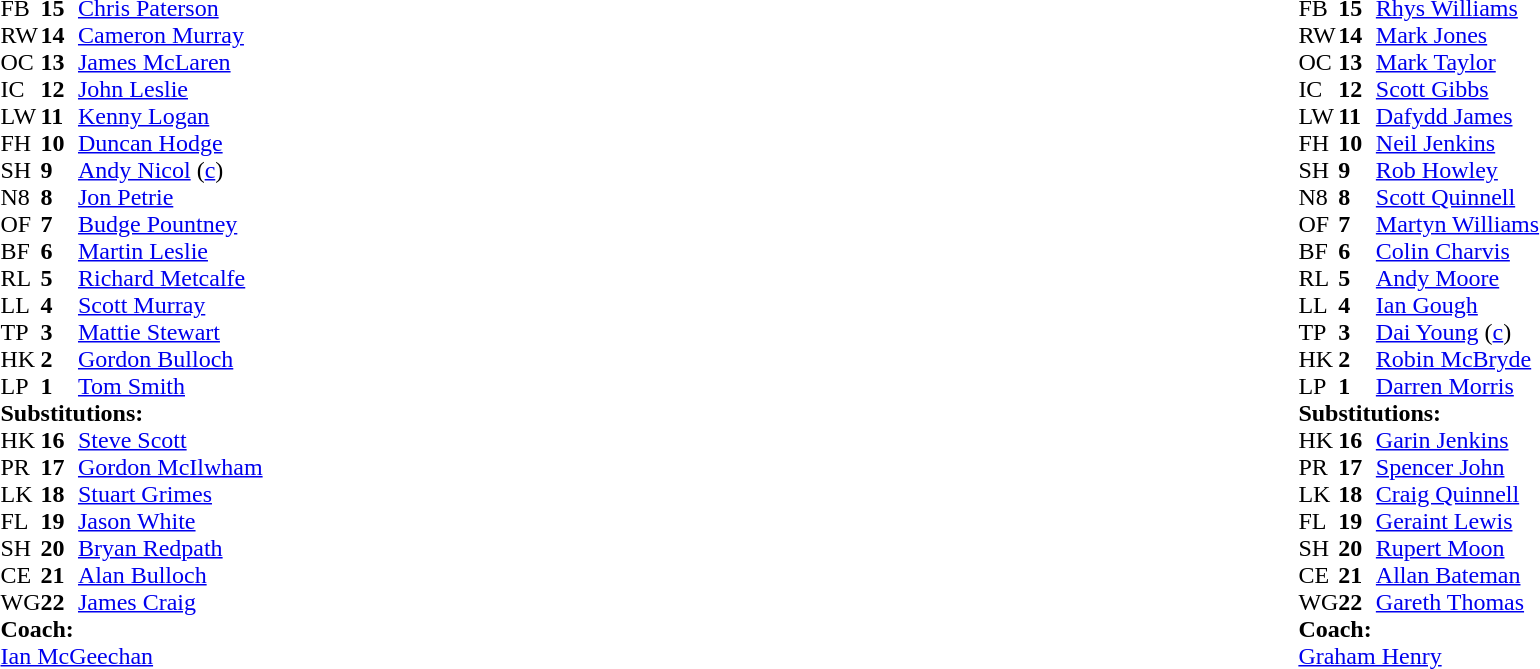<table width="100%">
<tr>
<td style="vertical-align:top" width="50%"><br><table cellspacing="0" cellpadding="0">
<tr>
<th width="25"></th>
<th width="25"></th>
</tr>
<tr>
<td>FB</td>
<td><strong>15</strong></td>
<td><a href='#'>Chris Paterson</a></td>
</tr>
<tr>
<td>RW</td>
<td><strong>14</strong></td>
<td><a href='#'>Cameron Murray</a></td>
<td></td>
<td></td>
</tr>
<tr>
<td>OC</td>
<td><strong>13</strong></td>
<td><a href='#'>James McLaren</a></td>
</tr>
<tr>
<td>IC</td>
<td><strong>12</strong></td>
<td><a href='#'>John Leslie</a></td>
</tr>
<tr>
<td>LW</td>
<td><strong>11</strong></td>
<td><a href='#'>Kenny Logan</a></td>
</tr>
<tr>
<td>FH</td>
<td><strong>10</strong></td>
<td><a href='#'>Duncan Hodge</a></td>
</tr>
<tr>
<td>SH</td>
<td><strong>9</strong></td>
<td><a href='#'>Andy Nicol</a> (<a href='#'>c</a>)</td>
</tr>
<tr>
<td>N8</td>
<td><strong>8</strong></td>
<td><a href='#'>Jon Petrie</a></td>
</tr>
<tr>
<td>OF</td>
<td><strong>7</strong></td>
<td><a href='#'>Budge Pountney</a></td>
</tr>
<tr>
<td>BF</td>
<td><strong>6</strong></td>
<td><a href='#'>Martin Leslie</a></td>
</tr>
<tr>
<td>RL</td>
<td><strong>5</strong></td>
<td><a href='#'>Richard Metcalfe</a></td>
<td></td>
<td></td>
</tr>
<tr>
<td>LL</td>
<td><strong>4</strong></td>
<td><a href='#'>Scott Murray</a></td>
</tr>
<tr>
<td>TP</td>
<td><strong>3</strong></td>
<td><a href='#'>Mattie Stewart</a></td>
</tr>
<tr>
<td>HK</td>
<td><strong>2</strong></td>
<td><a href='#'>Gordon Bulloch</a></td>
</tr>
<tr>
<td>LP</td>
<td><strong>1</strong></td>
<td><a href='#'>Tom Smith</a></td>
</tr>
<tr>
<td colspan="3"><strong>Substitutions:</strong></td>
</tr>
<tr>
<td>HK</td>
<td><strong>16</strong></td>
<td><a href='#'>Steve Scott</a></td>
</tr>
<tr>
<td>PR</td>
<td><strong>17</strong></td>
<td><a href='#'>Gordon McIlwham</a></td>
</tr>
<tr>
<td>LK</td>
<td><strong>18</strong></td>
<td><a href='#'>Stuart Grimes</a></td>
<td></td>
<td></td>
</tr>
<tr>
<td>FL</td>
<td><strong>19</strong></td>
<td><a href='#'>Jason White</a></td>
</tr>
<tr>
<td>SH</td>
<td><strong>20</strong></td>
<td><a href='#'>Bryan Redpath</a></td>
</tr>
<tr>
<td>CE</td>
<td><strong>21</strong></td>
<td><a href='#'>Alan Bulloch</a></td>
</tr>
<tr>
<td>WG</td>
<td><strong>22</strong></td>
<td><a href='#'>James Craig</a></td>
<td></td>
<td></td>
</tr>
<tr>
<td colspan="3"><strong>Coach:</strong></td>
</tr>
<tr>
<td colspan="3"><a href='#'>Ian McGeechan</a></td>
</tr>
</table>
</td>
<td style="vertical-align:top"></td>
<td style="vertical-align:top" width="50%"><br><table cellspacing="0" cellpadding="0" align="center">
<tr>
<th width="25"></th>
<th width="25"></th>
</tr>
<tr>
<td>FB</td>
<td><strong>15</strong></td>
<td><a href='#'>Rhys Williams</a></td>
</tr>
<tr>
<td>RW</td>
<td><strong>14</strong></td>
<td><a href='#'>Mark Jones</a></td>
</tr>
<tr>
<td>OC</td>
<td><strong>13</strong></td>
<td><a href='#'>Mark Taylor</a></td>
</tr>
<tr>
<td>IC</td>
<td><strong>12</strong></td>
<td><a href='#'>Scott Gibbs</a></td>
</tr>
<tr>
<td>LW</td>
<td><strong>11</strong></td>
<td><a href='#'>Dafydd James</a></td>
</tr>
<tr>
<td>FH</td>
<td><strong>10</strong></td>
<td><a href='#'>Neil Jenkins</a></td>
</tr>
<tr>
<td>SH</td>
<td><strong>9</strong></td>
<td><a href='#'>Rob Howley</a></td>
<td></td>
<td></td>
</tr>
<tr>
<td>N8</td>
<td><strong>8</strong></td>
<td><a href='#'>Scott Quinnell</a></td>
</tr>
<tr>
<td>OF</td>
<td><strong>7</strong></td>
<td><a href='#'>Martyn Williams</a></td>
</tr>
<tr>
<td>BF</td>
<td><strong>6</strong></td>
<td><a href='#'>Colin Charvis</a></td>
</tr>
<tr>
<td>RL</td>
<td><strong>5</strong></td>
<td><a href='#'>Andy Moore</a></td>
</tr>
<tr>
<td>LL</td>
<td><strong>4</strong></td>
<td><a href='#'>Ian Gough</a></td>
<td></td>
<td></td>
</tr>
<tr>
<td>TP</td>
<td><strong>3</strong></td>
<td><a href='#'>Dai Young</a> (<a href='#'>c</a>)</td>
<td></td>
<td></td>
</tr>
<tr>
<td>HK</td>
<td><strong>2</strong></td>
<td><a href='#'>Robin McBryde</a></td>
</tr>
<tr>
<td>LP</td>
<td><strong>1</strong></td>
<td><a href='#'>Darren Morris</a></td>
</tr>
<tr>
<td colspan="3"><strong>Substitutions:</strong></td>
</tr>
<tr>
<td>HK</td>
<td><strong>16</strong></td>
<td><a href='#'>Garin Jenkins</a></td>
</tr>
<tr>
<td>PR</td>
<td><strong>17</strong></td>
<td><a href='#'>Spencer John</a></td>
<td></td>
<td></td>
</tr>
<tr>
<td>LK</td>
<td><strong>18</strong></td>
<td><a href='#'>Craig Quinnell</a></td>
<td></td>
<td></td>
</tr>
<tr>
<td>FL</td>
<td><strong>19</strong></td>
<td><a href='#'>Geraint Lewis</a></td>
</tr>
<tr>
<td>SH</td>
<td><strong>20</strong></td>
<td><a href='#'>Rupert Moon</a></td>
<td></td>
<td></td>
</tr>
<tr>
<td>CE</td>
<td><strong>21</strong></td>
<td><a href='#'>Allan Bateman</a></td>
</tr>
<tr>
<td>WG</td>
<td><strong>22</strong></td>
<td><a href='#'>Gareth Thomas</a></td>
</tr>
<tr>
<td colspan="3"><strong>Coach:</strong></td>
</tr>
<tr>
<td colspan="3"><a href='#'>Graham Henry</a></td>
</tr>
</table>
</td>
</tr>
</table>
